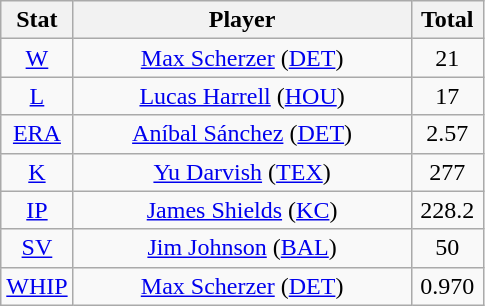<table class="wikitable" style="text-align:center;">
<tr>
<th style="width:15%">Stat</th>
<th>Player</th>
<th style="width:15%">Total</th>
</tr>
<tr>
<td><a href='#'>W</a></td>
<td><a href='#'>Max Scherzer</a> (<a href='#'>DET</a>)</td>
<td>21</td>
</tr>
<tr>
<td><a href='#'>L</a></td>
<td><a href='#'>Lucas Harrell</a> (<a href='#'>HOU</a>)</td>
<td>17</td>
</tr>
<tr>
<td><a href='#'>ERA</a></td>
<td><a href='#'>Aníbal Sánchez</a> (<a href='#'>DET</a>)</td>
<td>2.57</td>
</tr>
<tr>
<td><a href='#'>K</a></td>
<td><a href='#'>Yu Darvish</a> (<a href='#'>TEX</a>)</td>
<td>277</td>
</tr>
<tr>
<td><a href='#'>IP</a></td>
<td><a href='#'>James Shields</a> (<a href='#'>KC</a>)</td>
<td>228.2</td>
</tr>
<tr>
<td><a href='#'>SV</a></td>
<td><a href='#'>Jim Johnson</a> (<a href='#'>BAL</a>)</td>
<td>50</td>
</tr>
<tr>
<td><a href='#'>WHIP</a></td>
<td><a href='#'>Max Scherzer</a> (<a href='#'>DET</a>)</td>
<td>0.970</td>
</tr>
</table>
